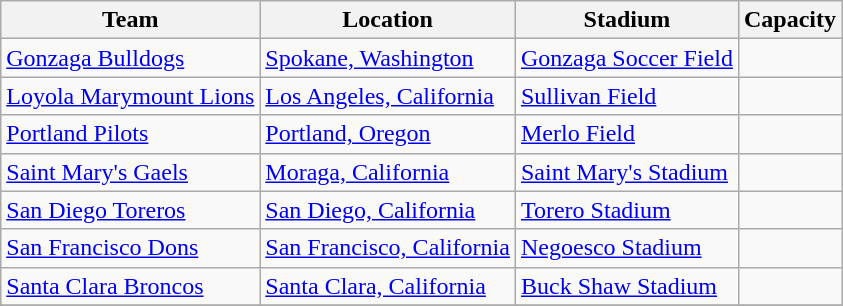<table class="wikitable sortable" style="text-align: left;">
<tr>
<th>Team</th>
<th>Location</th>
<th>Stadium</th>
<th>Capacity</th>
</tr>
<tr>
<td><a href='#'>Gonzaga Bulldogs</a></td>
<td><a href='#'>Spokane, Washington</a></td>
<td><a href='#'>Gonzaga Soccer Field</a></td>
<td align="center"></td>
</tr>
<tr>
<td><a href='#'>Loyola Marymount Lions</a></td>
<td><a href='#'>Los Angeles, California</a></td>
<td><a href='#'>Sullivan Field</a></td>
<td align="center"></td>
</tr>
<tr>
<td><a href='#'>Portland Pilots</a></td>
<td><a href='#'>Portland, Oregon</a></td>
<td><a href='#'>Merlo Field</a></td>
<td align="center"></td>
</tr>
<tr>
<td><a href='#'>Saint Mary's Gaels</a></td>
<td><a href='#'>Moraga, California</a></td>
<td><a href='#'>Saint Mary's Stadium</a></td>
<td align="center"></td>
</tr>
<tr>
<td><a href='#'>San Diego Toreros</a></td>
<td><a href='#'>San Diego, California</a></td>
<td><a href='#'>Torero Stadium</a></td>
<td align="center"></td>
</tr>
<tr>
<td><a href='#'>San Francisco Dons</a></td>
<td><a href='#'>San Francisco, California</a></td>
<td><a href='#'>Negoesco Stadium</a></td>
<td align="center"></td>
</tr>
<tr>
<td><a href='#'>Santa Clara Broncos</a></td>
<td><a href='#'>Santa Clara, California</a></td>
<td><a href='#'>Buck Shaw Stadium</a></td>
<td align="center"></td>
</tr>
<tr>
</tr>
</table>
